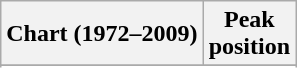<table class="wikitable sortable plainrowheaders" style="text-align:center;">
<tr>
<th scope="col">Chart (1972–2009)</th>
<th scope="col">Peak<br>position</th>
</tr>
<tr>
</tr>
<tr>
</tr>
<tr>
</tr>
<tr>
</tr>
<tr>
</tr>
</table>
